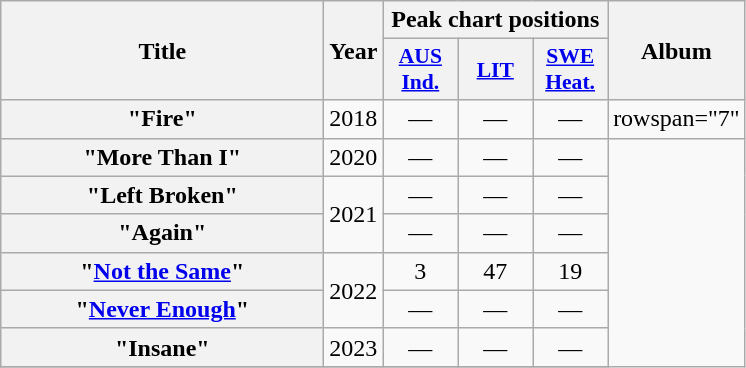<table class="wikitable plainrowheaders" style="text-align:center;">
<tr>
<th scope="col" rowspan="2" style="width:13em;">Title</th>
<th scope="col" rowspan="2" style="width:1em;">Year</th>
<th scope="col" colspan="3">Peak chart positions</th>
<th scope="col" rowspan="2">Album</th>
</tr>
<tr>
<th scope="col" style="width:3em;font-size:90%;"><a href='#'>AUS<br>Ind.</a><br></th>
<th scope="col" style="width:3em;font-size:90%;"><a href='#'>LIT</a><br></th>
<th scope="col" style="width:3em;font-size:90%;"><a href='#'>SWE<br>Heat.</a><br></th>
</tr>
<tr>
<th scope="row">"Fire"</th>
<td>2018</td>
<td>—</td>
<td>—</td>
<td>—</td>
<td>rowspan="7" </td>
</tr>
<tr>
<th scope="row">"More Than I"</th>
<td>2020</td>
<td>—</td>
<td>—</td>
<td>—</td>
</tr>
<tr>
<th scope="row">"Left Broken"</th>
<td rowspan="2">2021</td>
<td>—</td>
<td>—</td>
<td>—</td>
</tr>
<tr>
<th scope="row">"Again"</th>
<td>—</td>
<td>—</td>
<td>—</td>
</tr>
<tr>
<th scope="row">"<a href='#'>Not the Same</a>"</th>
<td rowspan="2">2022</td>
<td>3</td>
<td>47</td>
<td>19</td>
</tr>
<tr>
<th scope="row">"<a href='#'>Never Enough</a>"</th>
<td>—</td>
<td>—</td>
<td>—</td>
</tr>
<tr>
<th scope="row">"Insane"</th>
<td>2023</td>
<td>—</td>
<td>—</td>
<td>—</td>
</tr>
<tr>
</tr>
</table>
